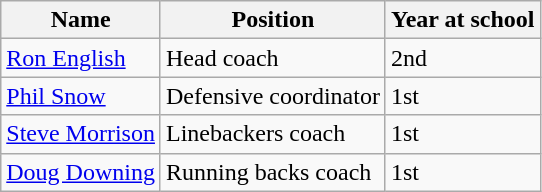<table class="wikitable">
<tr>
<th>Name</th>
<th>Position</th>
<th>Year at school</th>
</tr>
<tr>
<td><a href='#'>Ron English</a></td>
<td>Head coach</td>
<td>2nd</td>
</tr>
<tr>
<td><a href='#'>Phil Snow</a></td>
<td>Defensive coordinator</td>
<td>1st</td>
</tr>
<tr>
<td><a href='#'>Steve Morrison</a></td>
<td>Linebackers coach</td>
<td>1st</td>
</tr>
<tr>
<td><a href='#'>Doug Downing</a></td>
<td>Running backs coach</td>
<td>1st</td>
</tr>
</table>
